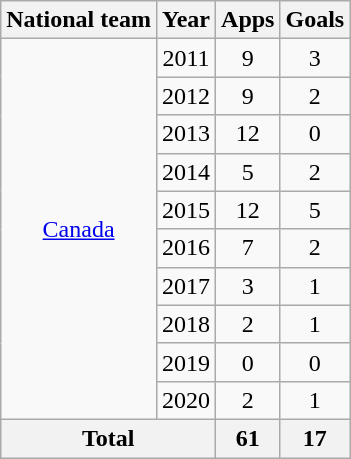<table class="wikitable" style="text-align:center">
<tr>
<th>National team</th>
<th>Year</th>
<th>Apps</th>
<th>Goals</th>
</tr>
<tr>
<td rowspan="10"><a href='#'>Canada</a></td>
<td>2011</td>
<td>9</td>
<td>3</td>
</tr>
<tr>
<td>2012</td>
<td>9</td>
<td>2</td>
</tr>
<tr>
<td>2013</td>
<td>12</td>
<td>0</td>
</tr>
<tr>
<td>2014</td>
<td>5</td>
<td>2</td>
</tr>
<tr>
<td>2015</td>
<td>12</td>
<td>5</td>
</tr>
<tr>
<td>2016</td>
<td>7</td>
<td>2</td>
</tr>
<tr>
<td>2017</td>
<td>3</td>
<td>1</td>
</tr>
<tr>
<td>2018</td>
<td>2</td>
<td>1</td>
</tr>
<tr>
<td>2019</td>
<td>0</td>
<td>0</td>
</tr>
<tr>
<td>2020</td>
<td>2</td>
<td>1</td>
</tr>
<tr>
<th colspan="2">Total</th>
<th>61</th>
<th>17</th>
</tr>
</table>
